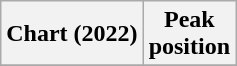<table class="wikitable sortable plainrowheaders" style="text-align:center;">
<tr>
<th>Chart (2022)</th>
<th>Peak<br>position</th>
</tr>
<tr>
</tr>
</table>
